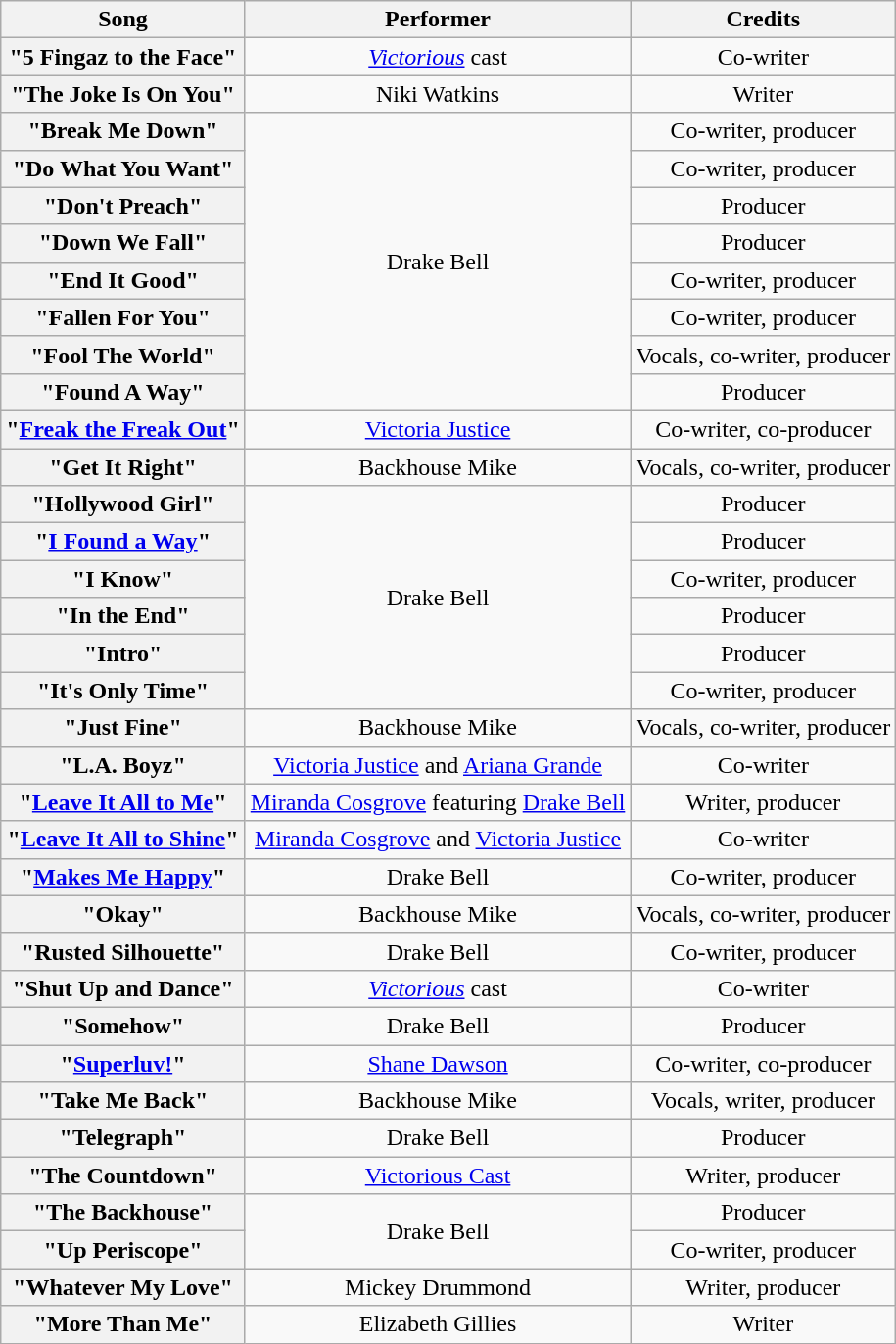<table class="wikitable plainrowheaders sortable" style="text-align:center;" border="1">
<tr>
<th scope="col">Song</th>
<th scope="col">Performer</th>
<th scope="col">Credits</th>
</tr>
<tr>
<th scope="row">"5 Fingaz to the Face"</th>
<td><em><a href='#'>Victorious</a></em> cast</td>
<td>Co-writer</td>
</tr>
<tr>
<th scope="row">"The Joke Is On You"</th>
<td>Niki Watkins</td>
<td>Writer</td>
</tr>
<tr>
<th scope="row">"Break Me Down"</th>
<td rowspan="8">Drake Bell</td>
<td>Co-writer, producer</td>
</tr>
<tr>
<th scope="row">"Do What You Want"</th>
<td>Co-writer, producer</td>
</tr>
<tr>
<th scope="row">"Don't Preach"</th>
<td>Producer</td>
</tr>
<tr>
<th scope="row">"Down We Fall"</th>
<td>Producer</td>
</tr>
<tr>
<th scope="row">"End It Good"</th>
<td>Co-writer, producer</td>
</tr>
<tr>
<th scope="row">"Fallen For You"</th>
<td>Co-writer, producer</td>
</tr>
<tr>
<th scope="row">"Fool The World"</th>
<td>Vocals, co-writer, producer</td>
</tr>
<tr>
<th scope="row">"Found A Way"</th>
<td>Producer</td>
</tr>
<tr>
<th scope="row">"<a href='#'>Freak the Freak Out</a>"</th>
<td><a href='#'>Victoria Justice</a></td>
<td>Co-writer, co-producer</td>
</tr>
<tr>
<th scope="row">"Get It Right"</th>
<td>Backhouse Mike</td>
<td>Vocals, co-writer, producer</td>
</tr>
<tr>
<th scope="row">"Hollywood Girl"</th>
<td rowspan="6">Drake Bell</td>
<td>Producer</td>
</tr>
<tr>
<th scope="row">"<a href='#'>I Found a Way</a>"</th>
<td>Producer</td>
</tr>
<tr>
<th scope="row">"I Know"</th>
<td>Co-writer, producer</td>
</tr>
<tr>
<th scope="row">"In the End"</th>
<td>Producer</td>
</tr>
<tr>
<th scope="row">"Intro"</th>
<td>Producer</td>
</tr>
<tr>
<th scope="row">"It's Only Time"</th>
<td>Co-writer, producer</td>
</tr>
<tr>
<th scope="row">"Just Fine"</th>
<td Sam & Cat>Backhouse Mike</td>
<td>Vocals, co-writer, producer</td>
</tr>
<tr>
<th scope="row">"L.A. Boyz"</th>
<td><a href='#'>Victoria Justice</a> and <a href='#'>Ariana Grande</a></td>
<td>Co-writer</td>
</tr>
<tr>
<th scope="row">"<a href='#'>Leave It All to Me</a>"</th>
<td><a href='#'>Miranda Cosgrove</a> featuring <a href='#'>Drake Bell</a></td>
<td>Writer, producer</td>
</tr>
<tr>
<th scope="row">"<a href='#'>Leave It All to Shine</a>"</th>
<td><a href='#'>Miranda Cosgrove</a> and <a href='#'>Victoria Justice</a></td>
<td>Co-writer</td>
</tr>
<tr>
<th scope="row">"<a href='#'>Makes Me Happy</a>"</th>
<td>Drake Bell</td>
<td>Co-writer, producer</td>
</tr>
<tr>
<th scope="row">"Okay"</th>
<td>Backhouse Mike</td>
<td>Vocals, co-writer, producer</td>
</tr>
<tr>
<th scope="row">"Rusted Silhouette"</th>
<td>Drake Bell</td>
<td>Co-writer, producer</td>
</tr>
<tr>
<th scope="row">"Shut Up and Dance"</th>
<td><em><a href='#'>Victorious</a></em> cast</td>
<td>Co-writer</td>
</tr>
<tr>
<th scope="row">"Somehow"</th>
<td>Drake Bell</td>
<td>Producer</td>
</tr>
<tr>
<th scope="row">"<a href='#'>Superluv!</a>"</th>
<td><a href='#'>Shane Dawson</a></td>
<td>Co-writer, co-producer</td>
</tr>
<tr>
<th scope="row">"Take Me Back"</th>
<td>Backhouse Mike</td>
<td>Vocals, writer, producer</td>
</tr>
<tr>
<th scope="row">"Telegraph"</th>
<td>Drake Bell</td>
<td>Producer</td>
</tr>
<tr>
<th scope="row">"The Countdown"</th>
<td><a href='#'>Victorious Cast</a></td>
<td>Writer, producer</td>
</tr>
<tr>
<th scope="row">"The Backhouse"</th>
<td rowspan="2">Drake Bell</td>
<td>Producer</td>
</tr>
<tr>
<th scope="row">"Up Periscope"</th>
<td>Co-writer, producer</td>
</tr>
<tr>
<th scope="row">"Whatever My Love"</th>
<td>Mickey Drummond</td>
<td>Writer, producer</td>
</tr>
<tr>
<th scope="row">"More Than Me"</th>
<td>Elizabeth Gillies</td>
<td>Writer</td>
</tr>
</table>
